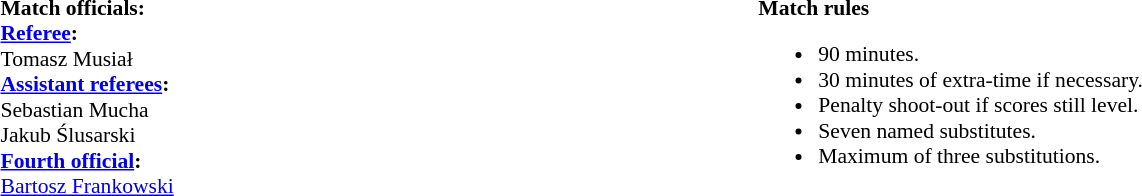<table style="width:100%;font-size:90%">
<tr>
<td><br><strong>Match officials:</strong><br>
<strong><a href='#'>Referee</a>:</strong>
<br>Tomasz Musiał
<br><strong><a href='#'>Assistant referees</a>:</strong>
<br>Sebastian Mucha
<br>Jakub Ślusarski
<br><strong><a href='#'>Fourth official</a>:</strong>
<br><a href='#'>Bartosz Frankowski</a></td>
<td style="width:60%; vertical-align:top;"><br><strong>Match rules</strong><ul><li>90 minutes.</li><li>30 minutes of extra-time if necessary.</li><li>Penalty shoot-out if scores still level.</li><li>Seven named substitutes.</li><li>Maximum of three substitutions.</li></ul></td>
</tr>
</table>
